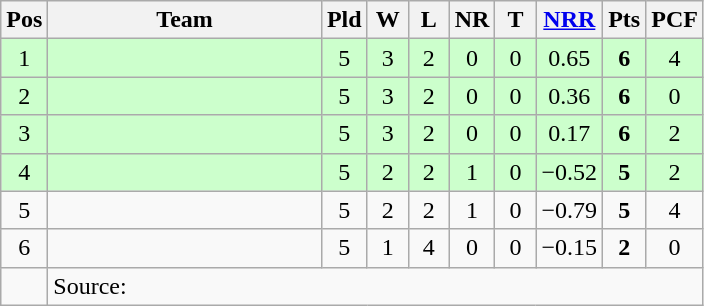<table class="wikitable" style="text-align:center">
<tr>
<th>Pos</th>
<th width="175">Team</th>
<th width=20 abbr="Played">Pld</th>
<th width=20 abbr="Won">W</th>
<th width=20 abbr="Lost">L</th>
<th width=20 abbr="No result">NR</th>
<th width=20 abbr="Tied">T</th>
<th width=20 abbr="Net run rate"><a href='#'>NRR</a></th>
<th width=20 abbr="Points">Pts</th>
<th width=20 abbr="Points carried forward">PCF</th>
</tr>
<tr style="background:#ccffcc">
<td>1</td>
<td style="text-align:left"></td>
<td>5</td>
<td>3</td>
<td>2</td>
<td>0</td>
<td>0</td>
<td>0.65</td>
<td><strong>6</strong></td>
<td>4</td>
</tr>
<tr style="background:#ccffcc">
<td>2</td>
<td style="text-align:left"></td>
<td>5</td>
<td>3</td>
<td>2</td>
<td>0</td>
<td>0</td>
<td>0.36</td>
<td><strong>6</strong></td>
<td>0</td>
</tr>
<tr style="background:#ccffcc">
<td>3</td>
<td style="text-align:left"></td>
<td>5</td>
<td>3</td>
<td>2</td>
<td>0</td>
<td>0</td>
<td>0.17</td>
<td><strong>6</strong></td>
<td>2</td>
</tr>
<tr style="background:#ccffcc">
<td>4</td>
<td style="text-align:left"></td>
<td>5</td>
<td>2</td>
<td>2</td>
<td>1</td>
<td>0</td>
<td>−0.52</td>
<td><strong>5</strong></td>
<td>2</td>
</tr>
<tr>
<td>5</td>
<td style="text-align:left"></td>
<td>5</td>
<td>2</td>
<td>2</td>
<td>1</td>
<td>0</td>
<td>−0.79</td>
<td><strong>5</strong></td>
<td>4</td>
</tr>
<tr>
<td>6</td>
<td style="text-align:left"></td>
<td>5</td>
<td>1</td>
<td>4</td>
<td>0</td>
<td>0</td>
<td>−0.15</td>
<td><strong>2</strong></td>
<td>0</td>
</tr>
<tr>
<td></td>
<td colspan="9" style="text-align:left">Source: </td>
</tr>
</table>
